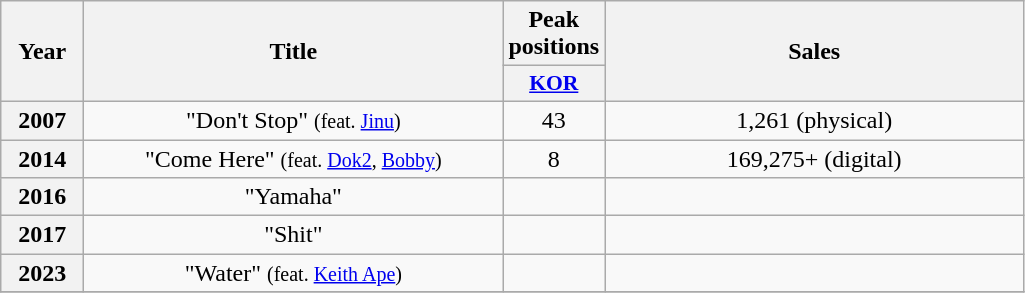<table class="wikitable" style="text-align:center;">
<tr>
<th scope="col" rowspan="2" style="width:3em;">Year</th>
<th scope="col" rowspan="2" style="width:17em;">Title</th>
<th scope="col">Peak positions</th>
<th scope="col" rowspan="2" style="width:17em;">Sales</th>
</tr>
<tr>
<th scope="col" style="width:3em;font-size:90%;"><a href='#'>KOR</a><br></th>
</tr>
<tr>
<th>2007</th>
<td>"Don't Stop" <small>(feat. <a href='#'>Jinu</a>)</small></td>
<td>43</td>
<td>1,261 (physical)</td>
</tr>
<tr>
<th rowspan="1">2014</th>
<td>"Come Here" <small>(feat. <a href='#'>Dok2</a>, <a href='#'>Bobby</a>)</small></td>
<td>8</td>
<td>169,275+ (digital)</td>
</tr>
<tr>
<th rowspan="1">2016</th>
<td>"Yamaha"</td>
<td></td>
<td></td>
</tr>
<tr>
<th rowspan="1">2017</th>
<td>"Shit"</td>
<td></td>
<td></td>
</tr>
<tr>
<th rowspan="1">2023</th>
<td>"Water" <small>(feat. <a href='#'>Keith Ape</a>)</small></td>
<td></td>
<td></td>
</tr>
<tr>
</tr>
</table>
